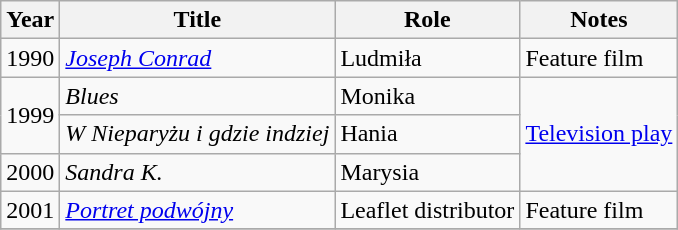<table class="wikitable plainrowheaders sortable">
<tr>
<th scope="col">Year</th>
<th scope="col">Title</th>
<th scope="col">Role</th>
<th scope="col" class="unsortable">Notes</th>
</tr>
<tr>
<td>1990</td>
<td><em><a href='#'>Joseph Conrad</a></em></td>
<td>Ludmiła</td>
<td>Feature film</td>
</tr>
<tr>
<td rowspan=2>1999</td>
<td><em>Blues</em></td>
<td>Monika</td>
<td rowspan=3><a href='#'>Television play</a></td>
</tr>
<tr>
<td><em>W Nieparyżu i gdzie indziej</em></td>
<td>Hania</td>
</tr>
<tr>
<td>2000</td>
<td><em>Sandra K.</em></td>
<td>Marysia</td>
</tr>
<tr>
<td>2001</td>
<td><em><a href='#'>Portret podwójny</a></em></td>
<td>Leaflet distributor</td>
<td>Feature film</td>
</tr>
<tr>
</tr>
</table>
